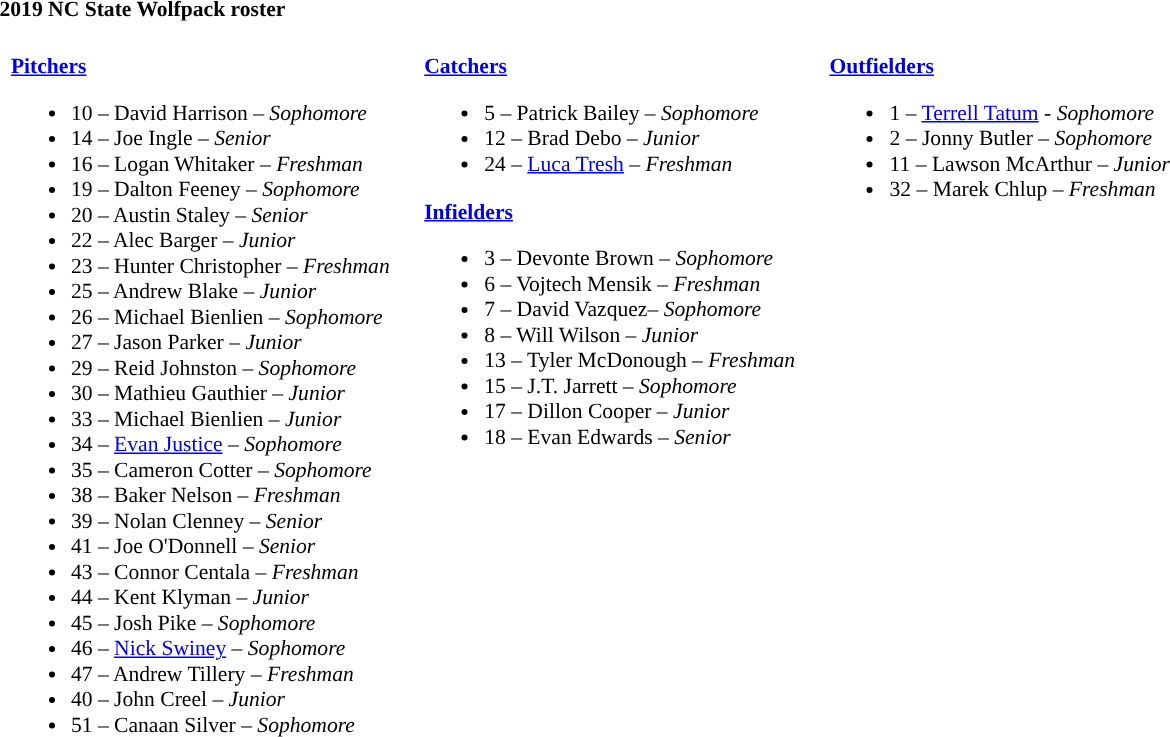<table class="toccolours" style="text-align: left; font-size:90%;">
<tr>
<th colspan="9">2019 NC State Wolfpack roster</th>
</tr>
<tr>
<td width="03"> </td>
<td valign="top"><br><strong><a href='#'>Pitchers</a></strong><ul><li>10 – David Harrison – <em>Sophomore</em></li><li>14 – Joe Ingle – <em>Senior</em></li><li>16 – Logan Whitaker – <em>Freshman</em></li><li>19 – Dalton Feeney – <em> Sophomore</em></li><li>20 – Austin Staley – <em> Senior</em></li><li>22 – Alec Barger – <em>Junior</em></li><li>23 – Hunter Christopher – <em>Freshman</em></li><li>25 – Andrew Blake – <em>Junior</em></li><li>26 – Michael Bienlien – <em>Sophomore</em></li><li>27 – Jason Parker – <em>Junior</em></li><li>29 – Reid Johnston – <em>Sophomore</em></li><li>30 – Mathieu Gauthier – <em>Junior</em></li><li>33 – Michael Bienlien – <em>Junior</em></li><li>34 – <a href='#'>Evan Justice</a> – <em>Sophomore</em></li><li>35 – Cameron Cotter – <em>Sophomore</em></li><li>38 – Baker Nelson – <em>Freshman</em></li><li>39 – Nolan Clenney – <em> Senior</em></li><li>41 – Joe O'Donnell – <em> Senior</em></li><li>43 – Connor Centala – <em> Freshman</em></li><li>44 – Kent Klyman – <em>Junior</em></li><li>45 – Josh Pike – <em>Sophomore</em></li><li>46 – <a href='#'>Nick Swiney</a> – <em>Sophomore</em></li><li>47 – Andrew Tillery – <em>Freshman</em></li><li>40 – John Creel – <em>Junior</em></li><li>51 – Canaan Silver – <em>Sophomore</em></li></ul></td>
<td width="15"> </td>
<td valign="top"><br><strong><a href='#'>Catchers</a></strong><ul><li>5 – Patrick Bailey – <em>Sophomore</em></li><li>12 – Brad Debo – <em>Junior</em></li><li>24 – <a href='#'>Luca Tresh</a> – <em>Freshman</em></li></ul><strong><a href='#'>Infielders</a></strong><ul><li>3 – Devonte Brown – <em>Sophomore</em></li><li>6 – Vojtech Mensik – <em>Freshman</em></li><li>7 – David Vazquez– <em>Sophomore</em></li><li>8 – Will Wilson – <em>Junior</em></li><li>13 – Tyler McDonough – <em>Freshman</em></li><li>15 – J.T. Jarrett – <em>Sophomore</em></li><li>17 – Dillon Cooper – <em> Junior</em></li><li>18 – Evan Edwards – <em>Senior</em></li></ul></td>
<td width="15"> </td>
<td valign="top"><br><strong><a href='#'>Outfielders</a></strong><ul><li>1 – <a href='#'>Terrell Tatum</a> - <em>Sophomore</em></li><li>2 – Jonny Butler – <em>Sophomore</em></li><li>11 – Lawson McArthur – <em>Junior</em></li><li>32 – Marek Chlup – <em>Freshman</em></li></ul></td>
<td width="25"> </td>
</tr>
</table>
